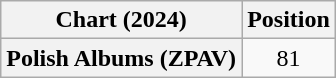<table class="wikitable sortable plainrowheaders" style="text-align:center">
<tr>
<th scope="col">Chart (2024)</th>
<th scope="col">Position</th>
</tr>
<tr>
<th scope="row">Polish Albums (ZPAV)</th>
<td>81</td>
</tr>
</table>
